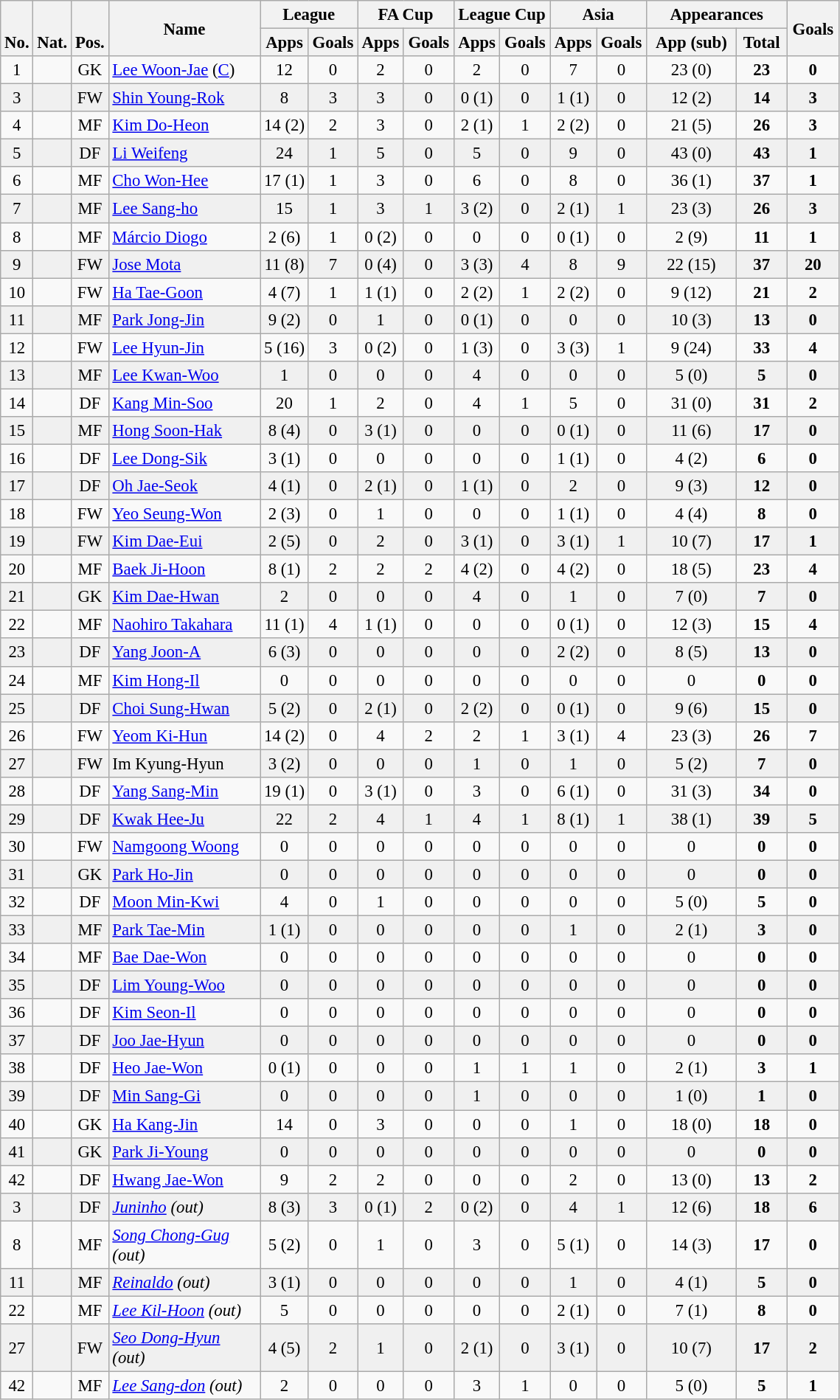<table class="wikitable" style="font-size: 95%; text-align: center;">
<tr>
<th rowspan="2" valign="bottom">No.</th>
<th rowspan="2" valign="bottom">Nat.</th>
<th rowspan="2" valign="bottom">Pos.</th>
<th rowspan="2" width="130">Name</th>
<th colspan="2" width="80">League</th>
<th colspan="2" width="80">FA Cup</th>
<th colspan="2" width="80">League Cup</th>
<th colspan="2" width="80">Asia</th>
<th colspan="2" width="120">Appearances</th>
<th rowspan="2" width="40">Goals</th>
</tr>
<tr>
<th>Apps</th>
<th>Goals</th>
<th>Apps</th>
<th>Goals</th>
<th>Apps</th>
<th>Goals</th>
<th>Apps</th>
<th>Goals</th>
<th>App (sub)</th>
<th>Total</th>
</tr>
<tr>
<td>1</td>
<td></td>
<td>GK</td>
<td align="left"><a href='#'>Lee Woon-Jae</a> (<a href='#'>C</a>)</td>
<td>12</td>
<td>0</td>
<td>2</td>
<td>0</td>
<td>2</td>
<td>0</td>
<td>7</td>
<td>0</td>
<td>23 (0)</td>
<td><strong>23</strong></td>
<td><strong>0</strong></td>
</tr>
<tr bgcolor=#F0F0F0>
<td>3</td>
<td></td>
<td>FW</td>
<td align="left"><a href='#'>Shin Young-Rok</a></td>
<td>8</td>
<td>3</td>
<td>3</td>
<td>0</td>
<td>0 (1)</td>
<td>0</td>
<td>1 (1)</td>
<td>0</td>
<td>12 (2)</td>
<td><strong>14</strong></td>
<td><strong>3</strong></td>
</tr>
<tr>
<td>4</td>
<td></td>
<td>MF</td>
<td align="left"><a href='#'>Kim Do-Heon</a></td>
<td>14 (2)</td>
<td>2</td>
<td>3</td>
<td>0</td>
<td>2 (1)</td>
<td>1</td>
<td>2 (2)</td>
<td>0</td>
<td>21 (5)</td>
<td><strong>26</strong></td>
<td><strong>3</strong></td>
</tr>
<tr bgcolor=#F0F0F0>
<td>5</td>
<td></td>
<td>DF</td>
<td align="left"><a href='#'>Li Weifeng</a></td>
<td>24</td>
<td>1</td>
<td>5</td>
<td>0</td>
<td>5</td>
<td>0</td>
<td>9</td>
<td>0</td>
<td>43 (0)</td>
<td><strong>43</strong></td>
<td><strong>1</strong></td>
</tr>
<tr>
<td>6</td>
<td></td>
<td>MF</td>
<td align="left"><a href='#'>Cho Won-Hee</a></td>
<td>17 (1)</td>
<td>1</td>
<td>3</td>
<td>0</td>
<td>6</td>
<td>0</td>
<td>8</td>
<td>0</td>
<td>36 (1)</td>
<td><strong>37</strong></td>
<td><strong>1</strong></td>
</tr>
<tr bgcolor=#F0F0F0>
<td>7</td>
<td></td>
<td>MF</td>
<td align="left"><a href='#'>Lee Sang-ho</a></td>
<td>15</td>
<td>1</td>
<td>3</td>
<td>1</td>
<td>3 (2)</td>
<td>0</td>
<td>2 (1)</td>
<td>1</td>
<td>23 (3)</td>
<td><strong>26</strong></td>
<td><strong>3</strong></td>
</tr>
<tr>
<td>8</td>
<td></td>
<td>MF</td>
<td align="left"><a href='#'>Márcio Diogo</a></td>
<td>2 (6)</td>
<td>1</td>
<td>0 (2)</td>
<td>0</td>
<td>0</td>
<td>0</td>
<td>0 (1)</td>
<td>0</td>
<td>2 (9)</td>
<td><strong>11</strong></td>
<td><strong>1</strong></td>
</tr>
<tr bgcolor=#F0F0F0>
<td>9</td>
<td></td>
<td>FW</td>
<td align="left"><a href='#'>Jose Mota</a></td>
<td>11 (8)</td>
<td>7</td>
<td>0 (4)</td>
<td>0</td>
<td>3 (3)</td>
<td>4</td>
<td>8</td>
<td>9</td>
<td>22 (15)</td>
<td><strong>37</strong></td>
<td><strong>20</strong></td>
</tr>
<tr>
<td>10</td>
<td></td>
<td>FW</td>
<td align="left"><a href='#'>Ha Tae-Goon</a></td>
<td>4 (7)</td>
<td>1</td>
<td>1 (1)</td>
<td>0</td>
<td>2 (2)</td>
<td>1</td>
<td>2 (2)</td>
<td>0</td>
<td>9 (12)</td>
<td><strong>21</strong></td>
<td><strong>2</strong></td>
</tr>
<tr bgcolor=#F0F0F0>
<td>11</td>
<td></td>
<td>MF</td>
<td align="left"><a href='#'>Park Jong-Jin</a></td>
<td>9 (2)</td>
<td>0</td>
<td>1</td>
<td>0</td>
<td>0 (1)</td>
<td>0</td>
<td>0</td>
<td>0</td>
<td>10 (3)</td>
<td><strong>13</strong></td>
<td><strong>0</strong></td>
</tr>
<tr>
<td>12</td>
<td></td>
<td>FW</td>
<td align="left"><a href='#'>Lee Hyun-Jin</a></td>
<td>5 (16)</td>
<td>3</td>
<td>0 (2)</td>
<td>0</td>
<td>1 (3)</td>
<td>0</td>
<td>3 (3)</td>
<td>1</td>
<td>9 (24)</td>
<td><strong>33</strong></td>
<td><strong>4</strong></td>
</tr>
<tr bgcolor=#F0F0F0>
<td>13</td>
<td></td>
<td>MF</td>
<td align="left"><a href='#'>Lee Kwan-Woo</a></td>
<td>1</td>
<td>0</td>
<td>0</td>
<td>0</td>
<td>4</td>
<td>0</td>
<td>0</td>
<td>0</td>
<td>5 (0)</td>
<td><strong>5</strong></td>
<td><strong>0</strong></td>
</tr>
<tr>
<td>14</td>
<td></td>
<td>DF</td>
<td align="left"><a href='#'>Kang Min-Soo</a></td>
<td>20</td>
<td>1</td>
<td>2</td>
<td>0</td>
<td>4</td>
<td>1</td>
<td>5</td>
<td>0</td>
<td>31 (0)</td>
<td><strong>31</strong></td>
<td><strong>2</strong></td>
</tr>
<tr bgcolor=#F0F0F0>
<td>15</td>
<td></td>
<td>MF</td>
<td align="left"><a href='#'>Hong Soon-Hak</a></td>
<td>8 (4)</td>
<td>0</td>
<td>3 (1)</td>
<td>0</td>
<td>0</td>
<td>0</td>
<td>0 (1)</td>
<td>0</td>
<td>11 (6)</td>
<td><strong>17</strong></td>
<td><strong>0</strong></td>
</tr>
<tr>
<td>16</td>
<td></td>
<td>DF</td>
<td align="left"><a href='#'>Lee Dong-Sik</a></td>
<td>3 (1)</td>
<td>0</td>
<td>0</td>
<td>0</td>
<td>0</td>
<td>0</td>
<td>1 (1)</td>
<td>0</td>
<td>4 (2)</td>
<td><strong>6</strong></td>
<td><strong>0</strong></td>
</tr>
<tr bgcolor=#F0F0F0>
<td>17</td>
<td></td>
<td>DF</td>
<td align="left"><a href='#'>Oh Jae-Seok</a></td>
<td>4 (1)</td>
<td>0</td>
<td>2 (1)</td>
<td>0</td>
<td>1 (1)</td>
<td>0</td>
<td>2</td>
<td>0</td>
<td>9 (3)</td>
<td><strong>12</strong></td>
<td><strong>0</strong></td>
</tr>
<tr>
<td>18</td>
<td></td>
<td>FW</td>
<td align="left"><a href='#'>Yeo Seung-Won</a></td>
<td>2 (3)</td>
<td>0</td>
<td>1</td>
<td>0</td>
<td>0</td>
<td>0</td>
<td>1 (1)</td>
<td>0</td>
<td>4 (4)</td>
<td><strong>8</strong></td>
<td><strong>0</strong></td>
</tr>
<tr bgcolor=#F0F0F0>
<td>19</td>
<td></td>
<td>FW</td>
<td align="left"><a href='#'>Kim Dae-Eui</a></td>
<td>2 (5)</td>
<td>0</td>
<td>2</td>
<td>0</td>
<td>3 (1)</td>
<td>0</td>
<td>3 (1)</td>
<td>1</td>
<td>10 (7)</td>
<td><strong>17</strong></td>
<td><strong>1</strong></td>
</tr>
<tr>
<td>20</td>
<td></td>
<td>MF</td>
<td align="left"><a href='#'>Baek Ji-Hoon</a></td>
<td>8 (1)</td>
<td>2</td>
<td>2</td>
<td>2</td>
<td>4 (2)</td>
<td>0</td>
<td>4 (2)</td>
<td>0</td>
<td>18 (5)</td>
<td><strong>23</strong></td>
<td><strong>4</strong></td>
</tr>
<tr bgcolor=#F0F0F0>
<td>21</td>
<td></td>
<td>GK</td>
<td align="left"><a href='#'>Kim Dae-Hwan</a></td>
<td>2</td>
<td>0</td>
<td>0</td>
<td>0</td>
<td>4</td>
<td>0</td>
<td>1</td>
<td>0</td>
<td>7 (0)</td>
<td><strong>7</strong></td>
<td><strong>0</strong></td>
</tr>
<tr>
<td>22</td>
<td></td>
<td>MF</td>
<td align="left"><a href='#'>Naohiro Takahara</a></td>
<td>11 (1)</td>
<td>4</td>
<td>1 (1)</td>
<td>0</td>
<td>0</td>
<td>0</td>
<td>0 (1)</td>
<td>0</td>
<td>12 (3)</td>
<td><strong>15</strong></td>
<td><strong>4</strong></td>
</tr>
<tr bgcolor=#F0F0F0>
<td>23</td>
<td></td>
<td>DF</td>
<td align="left"><a href='#'>Yang Joon-A</a></td>
<td>6 (3)</td>
<td>0</td>
<td>0</td>
<td>0</td>
<td>0</td>
<td>0</td>
<td>2 (2)</td>
<td>0</td>
<td>8 (5)</td>
<td><strong>13</strong></td>
<td><strong>0</strong></td>
</tr>
<tr>
<td>24</td>
<td></td>
<td>MF</td>
<td align="left"><a href='#'>Kim Hong-Il</a></td>
<td>0</td>
<td>0</td>
<td>0</td>
<td>0</td>
<td>0</td>
<td>0</td>
<td>0</td>
<td>0</td>
<td>0</td>
<td><strong>0</strong></td>
<td><strong>0</strong></td>
</tr>
<tr bgcolor=#F0F0F0>
<td>25</td>
<td></td>
<td>DF</td>
<td align="left"><a href='#'>Choi Sung-Hwan</a></td>
<td>5 (2)</td>
<td>0</td>
<td>2 (1)</td>
<td>0</td>
<td>2 (2)</td>
<td>0</td>
<td>0 (1)</td>
<td>0</td>
<td>9 (6)</td>
<td><strong>15</strong></td>
<td><strong>0</strong></td>
</tr>
<tr>
<td>26</td>
<td></td>
<td>FW</td>
<td align="left"><a href='#'>Yeom Ki-Hun</a></td>
<td>14 (2)</td>
<td>0</td>
<td>4</td>
<td>2</td>
<td>2</td>
<td>1</td>
<td>3 (1)</td>
<td>4</td>
<td>23 (3)</td>
<td><strong>26</strong></td>
<td><strong>7</strong></td>
</tr>
<tr bgcolor=#F0F0F0>
<td>27</td>
<td></td>
<td>FW</td>
<td align="left">Im Kyung-Hyun</td>
<td>3 (2)</td>
<td>0</td>
<td>0</td>
<td>0</td>
<td>1</td>
<td>0</td>
<td>1</td>
<td>0</td>
<td>5 (2)</td>
<td><strong>7</strong></td>
<td><strong>0</strong></td>
</tr>
<tr>
<td>28</td>
<td></td>
<td>DF</td>
<td align="left"><a href='#'>Yang Sang-Min</a></td>
<td>19 (1)</td>
<td>0</td>
<td>3 (1)</td>
<td>0</td>
<td>3</td>
<td>0</td>
<td>6 (1)</td>
<td>0</td>
<td>31 (3)</td>
<td><strong>34</strong></td>
<td><strong>0</strong></td>
</tr>
<tr bgcolor=#F0F0F0>
<td>29</td>
<td></td>
<td>DF</td>
<td align="left"><a href='#'>Kwak Hee-Ju</a></td>
<td>22</td>
<td>2</td>
<td>4</td>
<td>1</td>
<td>4</td>
<td>1</td>
<td>8 (1)</td>
<td>1</td>
<td>38 (1)</td>
<td><strong>39</strong></td>
<td><strong>5</strong></td>
</tr>
<tr>
<td>30</td>
<td></td>
<td>FW</td>
<td align="left"><a href='#'>Namgoong Woong</a></td>
<td>0</td>
<td>0</td>
<td>0</td>
<td>0</td>
<td>0</td>
<td>0</td>
<td>0</td>
<td>0</td>
<td>0</td>
<td><strong>0</strong></td>
<td><strong>0</strong></td>
</tr>
<tr bgcolor=#F0F0F0>
<td>31</td>
<td></td>
<td>GK</td>
<td align="left"><a href='#'>Park Ho-Jin</a></td>
<td>0</td>
<td>0</td>
<td>0</td>
<td>0</td>
<td>0</td>
<td>0</td>
<td>0</td>
<td>0</td>
<td>0</td>
<td><strong>0</strong></td>
<td><strong>0</strong></td>
</tr>
<tr>
<td>32</td>
<td></td>
<td>DF</td>
<td align="left"><a href='#'>Moon Min-Kwi</a></td>
<td>4</td>
<td>0</td>
<td>1</td>
<td>0</td>
<td>0</td>
<td>0</td>
<td>0</td>
<td>0</td>
<td>5 (0)</td>
<td><strong>5</strong></td>
<td><strong>0</strong></td>
</tr>
<tr bgcolor=#F0F0F0>
<td>33</td>
<td></td>
<td>MF</td>
<td align="left"><a href='#'>Park Tae-Min</a></td>
<td>1 (1)</td>
<td>0</td>
<td>0</td>
<td>0</td>
<td>0</td>
<td>0</td>
<td>1</td>
<td>0</td>
<td>2 (1)</td>
<td><strong>3</strong></td>
<td><strong>0</strong></td>
</tr>
<tr>
<td>34</td>
<td></td>
<td>MF</td>
<td align="left"><a href='#'>Bae Dae-Won</a></td>
<td>0</td>
<td>0</td>
<td>0</td>
<td>0</td>
<td>0</td>
<td>0</td>
<td>0</td>
<td>0</td>
<td>0</td>
<td><strong>0</strong></td>
<td><strong>0</strong></td>
</tr>
<tr bgcolor=#F0F0F0>
<td>35</td>
<td></td>
<td>DF</td>
<td align="left"><a href='#'>Lim Young-Woo</a></td>
<td>0</td>
<td>0</td>
<td>0</td>
<td>0</td>
<td>0</td>
<td>0</td>
<td>0</td>
<td>0</td>
<td>0</td>
<td><strong>0</strong></td>
<td><strong>0</strong></td>
</tr>
<tr>
<td>36</td>
<td></td>
<td>DF</td>
<td align="left"><a href='#'>Kim Seon-Il</a></td>
<td>0</td>
<td>0</td>
<td>0</td>
<td>0</td>
<td>0</td>
<td>0</td>
<td>0</td>
<td>0</td>
<td>0</td>
<td><strong>0</strong></td>
<td><strong>0</strong></td>
</tr>
<tr bgcolor=#F0F0F0>
<td>37</td>
<td></td>
<td>DF</td>
<td align="left"><a href='#'>Joo Jae-Hyun</a></td>
<td>0</td>
<td>0</td>
<td>0</td>
<td>0</td>
<td>0</td>
<td>0</td>
<td>0</td>
<td>0</td>
<td>0</td>
<td><strong>0</strong></td>
<td><strong>0</strong></td>
</tr>
<tr>
<td>38</td>
<td></td>
<td>DF</td>
<td align="left"><a href='#'>Heo Jae-Won</a></td>
<td>0 (1)</td>
<td>0</td>
<td>0</td>
<td>0</td>
<td>1</td>
<td>1</td>
<td>1</td>
<td>0</td>
<td>2 (1)</td>
<td><strong>3</strong></td>
<td><strong>1</strong></td>
</tr>
<tr bgcolor=#F0F0F0>
<td>39</td>
<td></td>
<td>DF</td>
<td align="left"><a href='#'>Min Sang-Gi</a></td>
<td>0</td>
<td>0</td>
<td>0</td>
<td>0</td>
<td>1</td>
<td>0</td>
<td>0</td>
<td>0</td>
<td>1 (0)</td>
<td><strong>1</strong></td>
<td><strong>0</strong></td>
</tr>
<tr>
<td>40</td>
<td></td>
<td>GK</td>
<td align="left"><a href='#'>Ha Kang-Jin</a></td>
<td>14</td>
<td>0</td>
<td>3</td>
<td>0</td>
<td>0</td>
<td>0</td>
<td>1</td>
<td>0</td>
<td>18 (0)</td>
<td><strong>18</strong></td>
<td><strong>0</strong></td>
</tr>
<tr bgcolor=#F0F0F0>
<td>41</td>
<td></td>
<td>GK</td>
<td align="left"><a href='#'>Park Ji-Young</a></td>
<td>0</td>
<td>0</td>
<td>0</td>
<td>0</td>
<td>0</td>
<td>0</td>
<td>0</td>
<td>0</td>
<td>0</td>
<td><strong>0</strong></td>
<td><strong>0</strong></td>
</tr>
<tr>
<td>42</td>
<td></td>
<td>DF</td>
<td align="left"><a href='#'>Hwang Jae-Won</a></td>
<td>9</td>
<td>2</td>
<td>2</td>
<td>0</td>
<td>0</td>
<td>0</td>
<td>2</td>
<td>0</td>
<td>13 (0)</td>
<td><strong>13</strong></td>
<td><strong>2</strong></td>
</tr>
<tr bgcolor=#F0F0F0>
<td>3</td>
<td></td>
<td>DF</td>
<td align="left"><em><a href='#'>Juninho</a> (out)</em></td>
<td>8 (3)</td>
<td>3</td>
<td>0 (1)</td>
<td>2</td>
<td>0 (2)</td>
<td>0</td>
<td>4</td>
<td>1</td>
<td>12 (6)</td>
<td><strong>18</strong></td>
<td><strong>6</strong></td>
</tr>
<tr>
<td>8</td>
<td></td>
<td>MF</td>
<td align="left"><em><a href='#'>Song Chong-Gug</a> (out)</em></td>
<td>5 (2)</td>
<td>0</td>
<td>1</td>
<td>0</td>
<td>3</td>
<td>0</td>
<td>5 (1)</td>
<td>0</td>
<td>14 (3)</td>
<td><strong>17</strong></td>
<td><strong>0</strong></td>
</tr>
<tr bgcolor=#F0F0F0>
<td>11</td>
<td></td>
<td>MF</td>
<td align="left"><em><a href='#'>Reinaldo</a> (out)</em></td>
<td>3 (1)</td>
<td>0</td>
<td>0</td>
<td>0</td>
<td>0</td>
<td>0</td>
<td>1</td>
<td>0</td>
<td>4 (1)</td>
<td><strong>5</strong></td>
<td><strong>0</strong></td>
</tr>
<tr>
<td>22</td>
<td></td>
<td>MF</td>
<td align="left"><em><a href='#'>Lee Kil-Hoon</a> (out)</em></td>
<td>5</td>
<td>0</td>
<td>0</td>
<td>0</td>
<td>0</td>
<td>0</td>
<td>2 (1)</td>
<td>0</td>
<td>7 (1)</td>
<td><strong>8</strong></td>
<td><strong>0</strong></td>
</tr>
<tr bgcolor=#F0F0F0>
<td>27</td>
<td></td>
<td>FW</td>
<td align="left"><em><a href='#'>Seo Dong-Hyun</a> (out)</em></td>
<td>4 (5)</td>
<td>2</td>
<td>1</td>
<td>0</td>
<td>2 (1)</td>
<td>0</td>
<td>3 (1)</td>
<td>0</td>
<td>10 (7)</td>
<td><strong>17</strong></td>
<td><strong>2</strong></td>
</tr>
<tr>
<td>42</td>
<td></td>
<td>MF</td>
<td align="left"><em><a href='#'>Lee Sang-don</a> (out)</em></td>
<td>2</td>
<td>0</td>
<td>0</td>
<td>0</td>
<td>3</td>
<td>1</td>
<td>0</td>
<td>0</td>
<td>5 (0)</td>
<td><strong>5</strong></td>
<td><strong>1</strong></td>
</tr>
</table>
